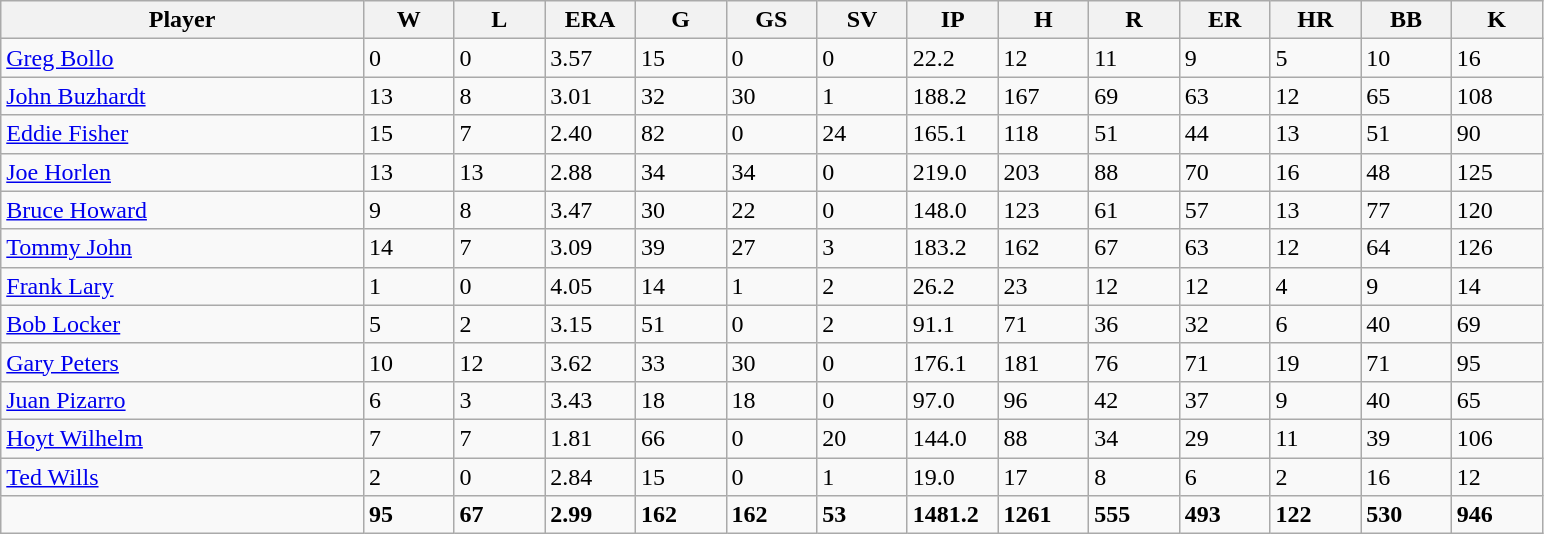<table class="wikitable sortable">
<tr>
<th width="20%">Player</th>
<th width="5%">W</th>
<th width="5%">L</th>
<th width="5%">ERA</th>
<th width="5%">G</th>
<th width="5%">GS</th>
<th width="5%">SV</th>
<th width="5%">IP</th>
<th width="5%">H</th>
<th width="5%">R</th>
<th width="5%">ER</th>
<th width="5%">HR</th>
<th width="5%">BB</th>
<th width="5%">K</th>
</tr>
<tr>
<td><a href='#'>Greg Bollo</a></td>
<td>0</td>
<td>0</td>
<td>3.57</td>
<td>15</td>
<td>0</td>
<td>0</td>
<td>22.2</td>
<td>12</td>
<td>11</td>
<td>9</td>
<td>5</td>
<td>10</td>
<td>16</td>
</tr>
<tr>
<td><a href='#'>John Buzhardt</a></td>
<td>13</td>
<td>8</td>
<td>3.01</td>
<td>32</td>
<td>30</td>
<td>1</td>
<td>188.2</td>
<td>167</td>
<td>69</td>
<td>63</td>
<td>12</td>
<td>65</td>
<td>108</td>
</tr>
<tr>
<td><a href='#'>Eddie Fisher</a></td>
<td>15</td>
<td>7</td>
<td>2.40</td>
<td>82</td>
<td>0</td>
<td>24</td>
<td>165.1</td>
<td>118</td>
<td>51</td>
<td>44</td>
<td>13</td>
<td>51</td>
<td>90</td>
</tr>
<tr>
<td><a href='#'>Joe Horlen</a></td>
<td>13</td>
<td>13</td>
<td>2.88</td>
<td>34</td>
<td>34</td>
<td>0</td>
<td>219.0</td>
<td>203</td>
<td>88</td>
<td>70</td>
<td>16</td>
<td>48</td>
<td>125</td>
</tr>
<tr>
<td><a href='#'>Bruce Howard</a></td>
<td>9</td>
<td>8</td>
<td>3.47</td>
<td>30</td>
<td>22</td>
<td>0</td>
<td>148.0</td>
<td>123</td>
<td>61</td>
<td>57</td>
<td>13</td>
<td>77</td>
<td>120</td>
</tr>
<tr>
<td><a href='#'>Tommy John</a></td>
<td>14</td>
<td>7</td>
<td>3.09</td>
<td>39</td>
<td>27</td>
<td>3</td>
<td>183.2</td>
<td>162</td>
<td>67</td>
<td>63</td>
<td>12</td>
<td>64</td>
<td>126</td>
</tr>
<tr>
<td><a href='#'>Frank Lary</a></td>
<td>1</td>
<td>0</td>
<td>4.05</td>
<td>14</td>
<td>1</td>
<td>2</td>
<td>26.2</td>
<td>23</td>
<td>12</td>
<td>12</td>
<td>4</td>
<td>9</td>
<td>14</td>
</tr>
<tr>
<td><a href='#'>Bob Locker</a></td>
<td>5</td>
<td>2</td>
<td>3.15</td>
<td>51</td>
<td>0</td>
<td>2</td>
<td>91.1</td>
<td>71</td>
<td>36</td>
<td>32</td>
<td>6</td>
<td>40</td>
<td>69</td>
</tr>
<tr>
<td><a href='#'>Gary Peters</a></td>
<td>10</td>
<td>12</td>
<td>3.62</td>
<td>33</td>
<td>30</td>
<td>0</td>
<td>176.1</td>
<td>181</td>
<td>76</td>
<td>71</td>
<td>19</td>
<td>71</td>
<td>95</td>
</tr>
<tr>
<td><a href='#'>Juan Pizarro</a></td>
<td>6</td>
<td>3</td>
<td>3.43</td>
<td>18</td>
<td>18</td>
<td>0</td>
<td>97.0</td>
<td>96</td>
<td>42</td>
<td>37</td>
<td>9</td>
<td>40</td>
<td>65</td>
</tr>
<tr>
<td><a href='#'>Hoyt Wilhelm</a></td>
<td>7</td>
<td>7</td>
<td>1.81</td>
<td>66</td>
<td>0</td>
<td>20</td>
<td>144.0</td>
<td>88</td>
<td>34</td>
<td>29</td>
<td>11</td>
<td>39</td>
<td>106</td>
</tr>
<tr>
<td><a href='#'>Ted Wills</a></td>
<td>2</td>
<td>0</td>
<td>2.84</td>
<td>15</td>
<td>0</td>
<td>1</td>
<td>19.0</td>
<td>17</td>
<td>8</td>
<td>6</td>
<td>2</td>
<td>16</td>
<td>12</td>
</tr>
<tr class="sortbottom">
<td></td>
<td><strong>95</strong></td>
<td><strong>67</strong></td>
<td><strong>2.99</strong></td>
<td><strong>162</strong></td>
<td><strong>162</strong></td>
<td><strong>53</strong></td>
<td><strong>1481.2</strong></td>
<td><strong>1261</strong></td>
<td><strong>555</strong></td>
<td><strong>493</strong></td>
<td><strong>122</strong></td>
<td><strong>530</strong></td>
<td><strong>946</strong></td>
</tr>
</table>
